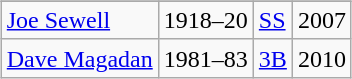<table>
<tr>
<td valign="top"><br><table class="wikitable">
<tr>
</tr>
<tr>
<td align=left><a href='#'>Joe Sewell</a></td>
<td>1918–20</td>
<td><a href='#'>SS</a></td>
<td>2007</td>
</tr>
<tr>
<td align=left><a href='#'>Dave Magadan</a></td>
<td>1981–83</td>
<td><a href='#'>3B</a></td>
<td>2010</td>
</tr>
</table>
</td>
</tr>
<tr>
</tr>
</table>
